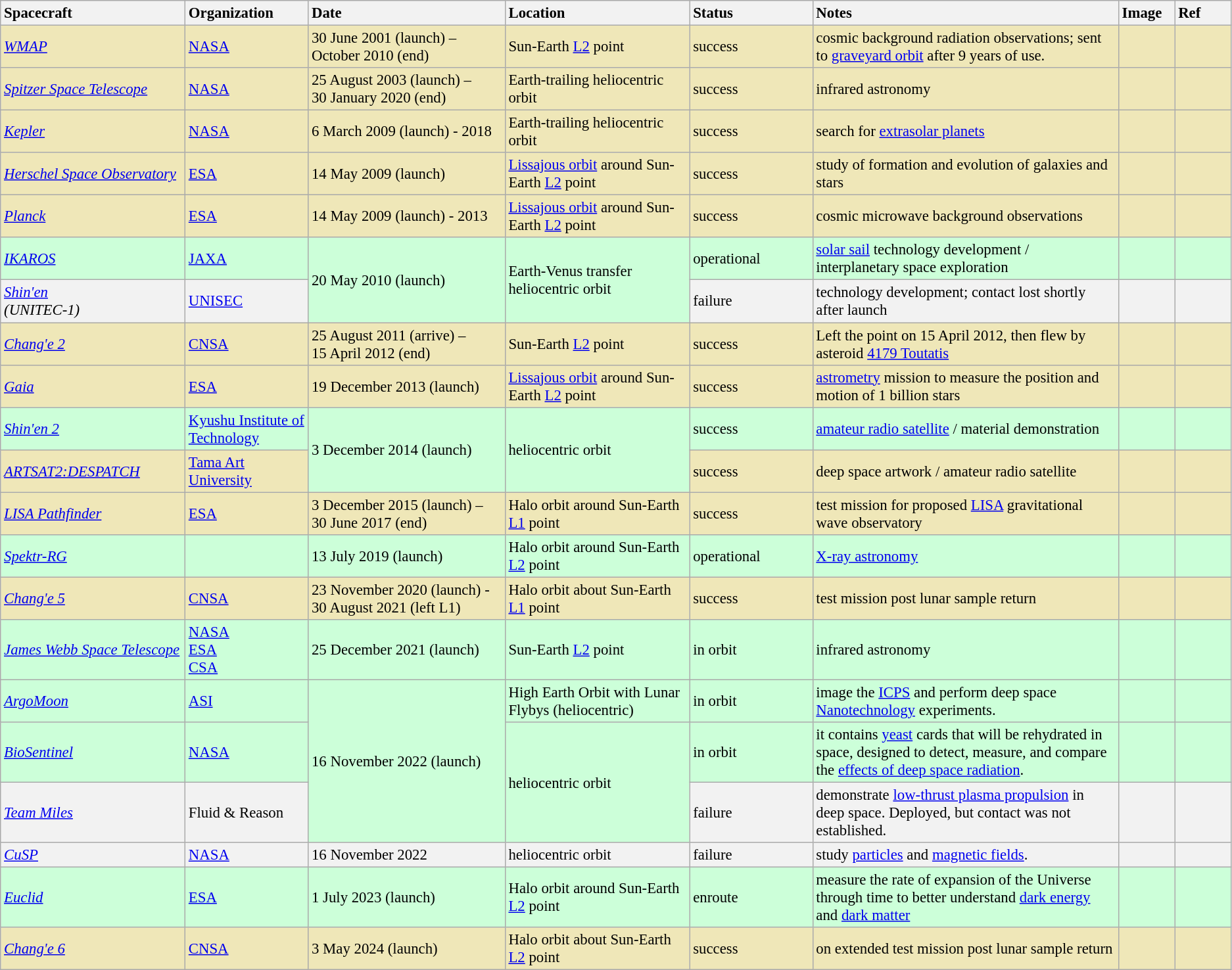<table class="wikitable sticky-header" style="font-size:95%;">
<tr>
<th style="text-align:left">Spacecraft</th>
<th style="text-align:left">Organization</th>
<th style="text-align:left">Date</th>
<th style="text-align:left">Location</th>
<th style="text-align:left">Status</th>
<th style="text-align:left">Notes</th>
<th style="text-align:left">Image</th>
<th style="text-align:left">Ref</th>
</tr>
<tr style="background:#EFE7B8">
<td style="width:15%;"><em><a href='#'>WMAP</a></em></td>
<td style="width:10%;"> <a href='#'>NASA</a></td>
<td style="width:16%;">30 June 2001 (launch) –<br>October 2010 (end)</td>
<td style="width:15%;">Sun-Earth <a href='#'>L2</a> point</td>
<td style="width:10%;">success</td>
<td>cosmic background radiation observations; sent to <a href='#'>graveyard orbit</a> after 9 years of use. </td>
<td style="width:50px;"></td>
<td style="width:50px;"></td>
</tr>
<tr style="background:#EFE7B8">
<td><em><a href='#'>Spitzer Space Telescope</a></em></td>
<td> <a href='#'>NASA</a></td>
<td>25 August 2003 (launch) –<br>30 January 2020 (end)</td>
<td>Earth-trailing heliocentric orbit</td>
<td>success</td>
<td>infrared astronomy</td>
<td></td>
<td></td>
</tr>
<tr style="background:#EFE7B8">
<td><em><a href='#'>Kepler</a></em></td>
<td> <a href='#'>NASA</a></td>
<td>6 March 2009 (launch) - 2018</td>
<td>Earth-trailing heliocentric orbit</td>
<td>success</td>
<td>search for <a href='#'>extrasolar planets</a></td>
<td></td>
<td> </td>
</tr>
<tr style="background:#EFE7B8">
<td><em><a href='#'>Herschel Space Observatory</a></em></td>
<td> <a href='#'>ESA</a></td>
<td>14 May 2009 (launch)</td>
<td><a href='#'>Lissajous orbit</a> around Sun-Earth <a href='#'>L2</a> point</td>
<td>success</td>
<td>study of formation and evolution of galaxies and stars</td>
<td></td>
<td></td>
</tr>
<tr style="background:#EFE7B8">
<td><em><a href='#'>Planck</a></em></td>
<td> <a href='#'>ESA</a></td>
<td>14 May 2009 (launch) - 2013</td>
<td><a href='#'>Lissajous orbit</a> around Sun-Earth <a href='#'>L2</a> point</td>
<td>success</td>
<td>cosmic microwave background observations</td>
<td></td>
<td></td>
</tr>
<tr style="background:#CCFFD9">
<td><em><a href='#'>IKAROS</a></em></td>
<td> <a href='#'>JAXA</a></td>
<td rowspan="2">20 May 2010 (launch)</td>
<td rowspan="2">Earth-Venus transfer heliocentric orbit</td>
<td>operational</td>
<td><a href='#'>solar sail</a> technology development / interplanetary space exploration</td>
<td></td>
<td> </td>
</tr>
<tr style="background:#F2F2F2">
<td><em><a href='#'>Shin'en</a><br>(UNITEC-1)</em></td>
<td> <a href='#'>UNISEC</a></td>
<td>failure</td>
<td>technology development; contact lost shortly after launch</td>
<td></td>
<td> </td>
</tr>
<tr style="background:#EFE7B8">
<td><em><a href='#'>Chang'e 2</a></em></td>
<td> <a href='#'>CNSA</a></td>
<td>25 August 2011 (arrive) –<br>15 April 2012 (end)</td>
<td>Sun-Earth <a href='#'>L2</a> point</td>
<td>success</td>
<td>Left the point on 15 April 2012, then flew by asteroid <a href='#'>4179 Toutatis</a></td>
<td></td>
<td></td>
</tr>
<tr style="background:#EFE7B8">
<td><em><a href='#'>Gaia</a></em></td>
<td> <a href='#'>ESA</a></td>
<td>19 December 2013 (launch)</td>
<td><a href='#'>Lissajous orbit</a> around Sun-Earth <a href='#'>L2</a> point</td>
<td>success</td>
<td><a href='#'>astrometry</a> mission to measure the position and motion of 1 billion stars</td>
<td></td>
<td> </td>
</tr>
<tr style="background:#CCFFD9">
<td><em><a href='#'>Shin'en 2</a></em></td>
<td> <a href='#'>Kyushu Institute of Technology</a></td>
<td rowspan="2">3 December 2014 (launch)</td>
<td rowspan="2">heliocentric orbit</td>
<td>success</td>
<td><a href='#'>amateur radio satellite</a> / material demonstration</td>
<td></td>
<td></td>
</tr>
<tr style="background:#EFE7B8">
<td><em><a href='#'>ARTSAT2:DESPATCH</a></em></td>
<td> <a href='#'>Tama Art University</a></td>
<td>success</td>
<td>deep space artwork / amateur radio satellite</td>
<td></td>
<td></td>
</tr>
<tr style="background:#EFE7B8">
<td><em><a href='#'>LISA Pathfinder</a></em></td>
<td> <a href='#'>ESA</a></td>
<td>3 December 2015 (launch) –<br>30 June 2017 (end)</td>
<td>Halo orbit around Sun-Earth <a href='#'>L1</a> point</td>
<td>success</td>
<td>test mission for proposed <a href='#'>LISA</a> gravitational wave observatory</td>
<td></td>
<td> </td>
</tr>
<tr style="background:#CCFFD9">
<td><em><a href='#'>Spektr-RG</a></em></td>
<td> </td>
<td>13 July 2019 (launch)</td>
<td>Halo orbit around Sun-Earth <a href='#'>L2</a> point</td>
<td>operational</td>
<td><a href='#'>X-ray astronomy</a></td>
<td></td>
<td></td>
</tr>
<tr style="background:#EFE7B8">
<td><em><a href='#'>Chang'e 5</a></em></td>
<td> <a href='#'>CNSA</a></td>
<td>23 November 2020 (launch) -<br>30 August 2021 (left L1)</td>
<td>Halo orbit about Sun-Earth <a href='#'>L1</a> point</td>
<td>success</td>
<td>test mission post lunar sample return</td>
<td></td>
<td></td>
</tr>
<tr style="background:#CCFFD9">
<td><em><a href='#'>James Webb Space Telescope</a></em></td>
<td> <a href='#'>NASA</a> <br> <a href='#'>ESA</a><br> <a href='#'>CSA</a></td>
<td>25 December 2021 (launch)</td>
<td>Sun-Earth <a href='#'>L2</a> point</td>
<td>in orbit</td>
<td>infrared astronomy</td>
<td></td>
<td></td>
</tr>
<tr style="background:#CCFFD9">
<td><em><a href='#'>ArgoMoon</a></em></td>
<td>  <a href='#'>ASI</a></td>
<td rowspan="3">16 November 2022 (launch)</td>
<td>High Earth Orbit with Lunar Flybys (heliocentric)</td>
<td>in orbit</td>
<td>image the <a href='#'>ICPS</a> and perform deep space <a href='#'>Nanotechnology</a> experiments.</td>
<td></td>
<td></td>
</tr>
<tr style="background:#CCFFD9">
<td><em><a href='#'>BioSentinel</a></em></td>
<td> <a href='#'>NASA</a></td>
<td rowspan="2">heliocentric orbit</td>
<td>in orbit</td>
<td>it contains <a href='#'>yeast</a> cards that will be rehydrated in space, designed to detect, measure, and compare the <a href='#'>effects of deep space radiation</a>.</td>
<td></td>
<td></td>
</tr>
<tr style="background:#F2F2F2">
<td><em><a href='#'>Team Miles</a></em></td>
<td> Fluid & Reason</td>
<td>failure</td>
<td>demonstrate <a href='#'>low-thrust plasma propulsion</a> in deep space. Deployed, but contact was not established.</td>
<td></td>
<td></td>
</tr>
<tr style="background:#F2F2F2">
<td><em><a href='#'>CuSP</a></em></td>
<td> <a href='#'>NASA</a></td>
<td>16 November 2022</td>
<td>heliocentric orbit</td>
<td>failure</td>
<td>study <a href='#'>particles</a> and <a href='#'>magnetic fields</a>.</td>
<td></td>
<td></td>
</tr>
<tr style="background:#CCFFD9">
<td><em><a href='#'>Euclid</a></em></td>
<td> <a href='#'>ESA</a></td>
<td>1 July 2023 (launch)</td>
<td>Halo orbit around Sun-Earth <a href='#'>L2</a> point</td>
<td>enroute</td>
<td>measure the rate of expansion of the Universe through time to better understand <a href='#'>dark energy</a> and <a href='#'>dark matter</a></td>
<td></td>
<td></td>
</tr>
<tr style="background:#EFE7B8">
<td><em><a href='#'>Chang'e 6</a></em></td>
<td> <a href='#'>CNSA</a></td>
<td>3 May 2024 (launch)</td>
<td>Halo orbit about Sun-Earth <a href='#'>L2</a> point</td>
<td>success</td>
<td>on extended test mission post lunar sample return</td>
<td></td>
<td><br><br></td>
</tr>
</table>
